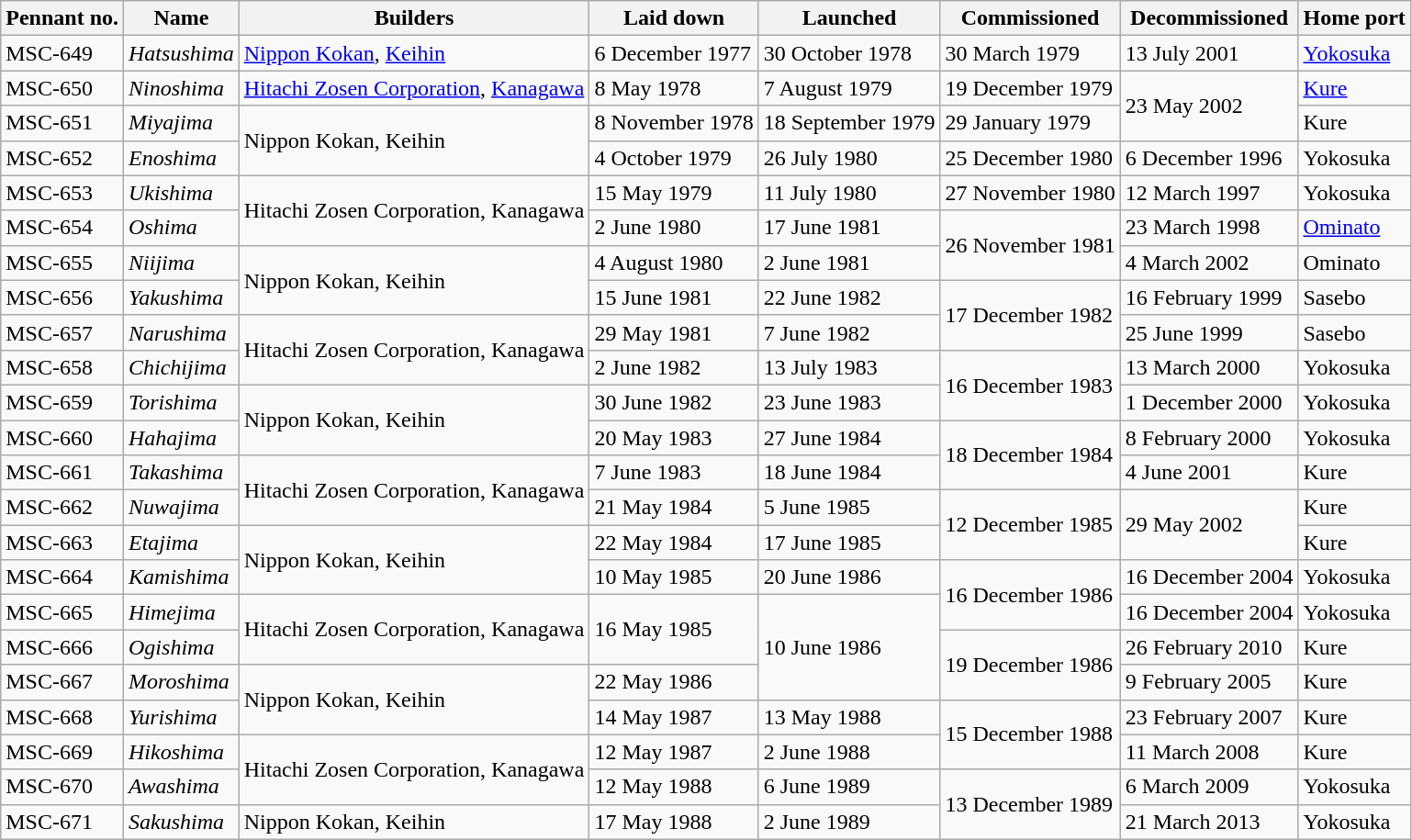<table class="wikitable">
<tr>
<th>Pennant no.</th>
<th>Name</th>
<th>Builders</th>
<th>Laid down</th>
<th>Launched</th>
<th>Commissioned</th>
<th>Decommissioned</th>
<th>Home port</th>
</tr>
<tr>
<td>MSC-649</td>
<td><em>Hatsushima</em></td>
<td><a href='#'>Nippon Kokan</a>, <a href='#'>Keihin</a></td>
<td>6 December 1977</td>
<td>30 October 1978</td>
<td>30 March 1979</td>
<td>13 July 2001</td>
<td><a href='#'>Yokosuka</a></td>
</tr>
<tr>
<td>MSC-650</td>
<td><em>Ninoshima</em></td>
<td><a href='#'>Hitachi Zosen Corporation</a>, <a href='#'>Kanagawa</a></td>
<td>8 May 1978</td>
<td>7 August 1979</td>
<td>19 December 1979</td>
<td rowspan="2">23 May 2002</td>
<td><a href='#'>Kure</a></td>
</tr>
<tr>
<td>MSC-651</td>
<td><em>Miyajima</em></td>
<td rowspan="2">Nippon Kokan, Keihin</td>
<td>8 November 1978</td>
<td>18 September 1979</td>
<td>29 January 1979</td>
<td>Kure</td>
</tr>
<tr>
<td>MSC-652</td>
<td><em>Enoshima</em></td>
<td>4 October 1979</td>
<td>26 July 1980</td>
<td>25 December 1980</td>
<td>6 December 1996</td>
<td>Yokosuka</td>
</tr>
<tr>
<td>MSC-653</td>
<td><em>Ukishima</em></td>
<td rowspan="2">Hitachi Zosen Corporation, Kanagawa</td>
<td>15 May 1979</td>
<td>11 July 1980</td>
<td>27 November 1980</td>
<td>12 March 1997</td>
<td>Yokosuka</td>
</tr>
<tr>
<td>MSC-654</td>
<td><em>Oshima</em></td>
<td>2 June 1980</td>
<td>17 June 1981</td>
<td rowspan="2">26 November 1981</td>
<td>23 March 1998</td>
<td><a href='#'>Ominato</a></td>
</tr>
<tr>
<td>MSC-655</td>
<td><em>Niijima</em></td>
<td rowspan="2">Nippon Kokan, Keihin</td>
<td>4 August 1980</td>
<td>2 June 1981</td>
<td>4 March 2002</td>
<td>Ominato</td>
</tr>
<tr>
<td>MSC-656</td>
<td><em>Yakushima</em></td>
<td>15 June 1981</td>
<td>22 June 1982</td>
<td rowspan="2">17 December 1982</td>
<td>16 February 1999</td>
<td>Sasebo</td>
</tr>
<tr>
<td>MSC-657</td>
<td><em>Narushima</em></td>
<td rowspan="2">Hitachi Zosen Corporation, Kanagawa</td>
<td>29 May 1981</td>
<td>7 June 1982</td>
<td>25 June 1999</td>
<td>Sasebo</td>
</tr>
<tr>
<td>MSC-658</td>
<td><em>Chichijima</em></td>
<td>2 June 1982</td>
<td>13 July 1983</td>
<td rowspan="2">16 December 1983</td>
<td>13 March 2000</td>
<td>Yokosuka</td>
</tr>
<tr>
<td>MSC-659</td>
<td><em>Torishima</em></td>
<td rowspan="2">Nippon Kokan, Keihin</td>
<td>30 June 1982</td>
<td>23 June 1983</td>
<td>1 December 2000</td>
<td>Yokosuka</td>
</tr>
<tr>
<td>MSC-660</td>
<td><em>Hahajima</em></td>
<td>20 May 1983</td>
<td>27 June 1984</td>
<td rowspan="2">18 December 1984</td>
<td>8 February 2000</td>
<td>Yokosuka</td>
</tr>
<tr>
<td>MSC-661</td>
<td><em>Takashima</em></td>
<td rowspan="2">Hitachi Zosen Corporation, Kanagawa</td>
<td>7 June 1983</td>
<td>18 June 1984</td>
<td>4 June 2001</td>
<td>Kure</td>
</tr>
<tr>
<td>MSC-662</td>
<td><em>Nuwajima</em></td>
<td>21 May 1984</td>
<td>5 June 1985</td>
<td rowspan="2">12 December 1985</td>
<td rowspan="2">29 May 2002</td>
<td>Kure</td>
</tr>
<tr>
<td>MSC-663</td>
<td><em>Etajima</em></td>
<td rowspan="2">Nippon Kokan, Keihin</td>
<td>22 May 1984</td>
<td>17 June 1985</td>
<td>Kure</td>
</tr>
<tr>
<td>MSC-664</td>
<td><em>Kamishima</em></td>
<td>10 May 1985</td>
<td>20 June 1986</td>
<td rowspan="2">16 December 1986</td>
<td>16 December 2004</td>
<td>Yokosuka</td>
</tr>
<tr>
<td>MSC-665</td>
<td><em>Himejima</em></td>
<td rowspan="2">Hitachi Zosen Corporation, Kanagawa</td>
<td rowspan="2">16 May 1985</td>
<td rowspan="3">10 June 1986</td>
<td>16 December 2004</td>
<td>Yokosuka</td>
</tr>
<tr>
<td>MSC-666</td>
<td><em>Ogishima</em></td>
<td rowspan="2">19 December 1986</td>
<td>26 February 2010</td>
<td>Kure</td>
</tr>
<tr>
<td>MSC-667</td>
<td><em>Moroshima</em></td>
<td rowspan="2">Nippon Kokan, Keihin</td>
<td>22 May 1986</td>
<td>9 February 2005</td>
<td>Kure</td>
</tr>
<tr>
<td>MSC-668</td>
<td><em>Yurishima</em></td>
<td>14 May 1987</td>
<td>13 May 1988</td>
<td rowspan="2">15 December 1988</td>
<td>23 February 2007</td>
<td>Kure</td>
</tr>
<tr>
<td>MSC-669</td>
<td><em>Hikoshima</em></td>
<td rowspan="2">Hitachi Zosen Corporation, Kanagawa</td>
<td>12 May 1987</td>
<td>2 June 1988</td>
<td>11 March 2008</td>
<td>Kure</td>
</tr>
<tr>
<td>MSC-670</td>
<td><em>Awashima</em></td>
<td>12 May 1988</td>
<td>6 June 1989</td>
<td rowspan="2">13 December 1989</td>
<td>6 March 2009</td>
<td>Yokosuka</td>
</tr>
<tr>
<td>MSC-671</td>
<td><em>Sakushima</em></td>
<td>Nippon Kokan, Keihin</td>
<td>17 May 1988</td>
<td>2 June 1989</td>
<td>21 March 2013</td>
<td>Yokosuka</td>
</tr>
</table>
